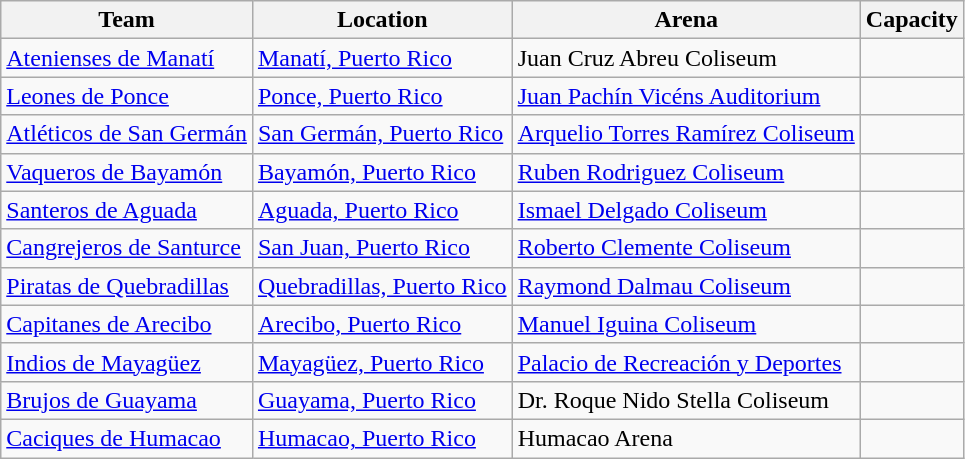<table class="wikitable sortable">
<tr>
<th>Team</th>
<th>Location</th>
<th>Arena</th>
<th>Capacity</th>
</tr>
<tr>
<td><a href='#'>Atenienses de Manatí</a></td>
<td><a href='#'>Manatí, Puerto Rico</a></td>
<td>Juan Cruz Abreu Coliseum</td>
<td style="text-align:center;"></td>
</tr>
<tr>
<td><a href='#'>Leones de Ponce</a></td>
<td><a href='#'>Ponce, Puerto Rico</a></td>
<td><a href='#'>Juan Pachín Vicéns Auditorium</a></td>
<td style="text-align:center;"></td>
</tr>
<tr>
<td><a href='#'>Atléticos de San Germán</a></td>
<td><a href='#'>San Germán, Puerto Rico</a></td>
<td><a href='#'>Arquelio Torres Ramírez Coliseum</a></td>
<td style="text-align:center;"></td>
</tr>
<tr>
<td><a href='#'>Vaqueros de Bayamón</a></td>
<td><a href='#'>Bayamón, Puerto Rico</a></td>
<td><a href='#'>Ruben Rodriguez Coliseum</a></td>
<td style="text-align:center;"></td>
</tr>
<tr>
<td><a href='#'>Santeros de Aguada</a></td>
<td><a href='#'>Aguada, Puerto Rico</a></td>
<td><a href='#'>Ismael Delgado Coliseum</a></td>
<td style="text-align:center;"></td>
</tr>
<tr>
<td><a href='#'>Cangrejeros de Santurce</a></td>
<td><a href='#'>San Juan, Puerto Rico</a></td>
<td><a href='#'>Roberto Clemente Coliseum</a></td>
<td style="text-align:center;"></td>
</tr>
<tr>
<td><a href='#'>Piratas de Quebradillas</a></td>
<td><a href='#'>Quebradillas, Puerto Rico</a></td>
<td><a href='#'>Raymond Dalmau Coliseum</a></td>
<td style="text-align:center;"></td>
</tr>
<tr>
<td><a href='#'>Capitanes de Arecibo</a></td>
<td><a href='#'>Arecibo, Puerto Rico</a></td>
<td><a href='#'>Manuel Iguina Coliseum</a></td>
<td style="text-align:center;"></td>
</tr>
<tr>
<td><a href='#'>Indios de Mayagüez</a></td>
<td><a href='#'>Mayagüez, Puerto Rico</a></td>
<td><a href='#'>Palacio de Recreación y Deportes</a></td>
<td style="text-align:center;"></td>
</tr>
<tr>
<td><a href='#'>Brujos de Guayama</a></td>
<td><a href='#'>Guayama, Puerto Rico</a></td>
<td>Dr. Roque Nido Stella Coliseum</td>
<td style="text-align:center;"></td>
</tr>
<tr>
<td><a href='#'>Caciques de Humacao</a></td>
<td><a href='#'>Humacao, Puerto Rico</a></td>
<td>Humacao Arena</td>
<td style="text-align:center;"></td>
</tr>
</table>
